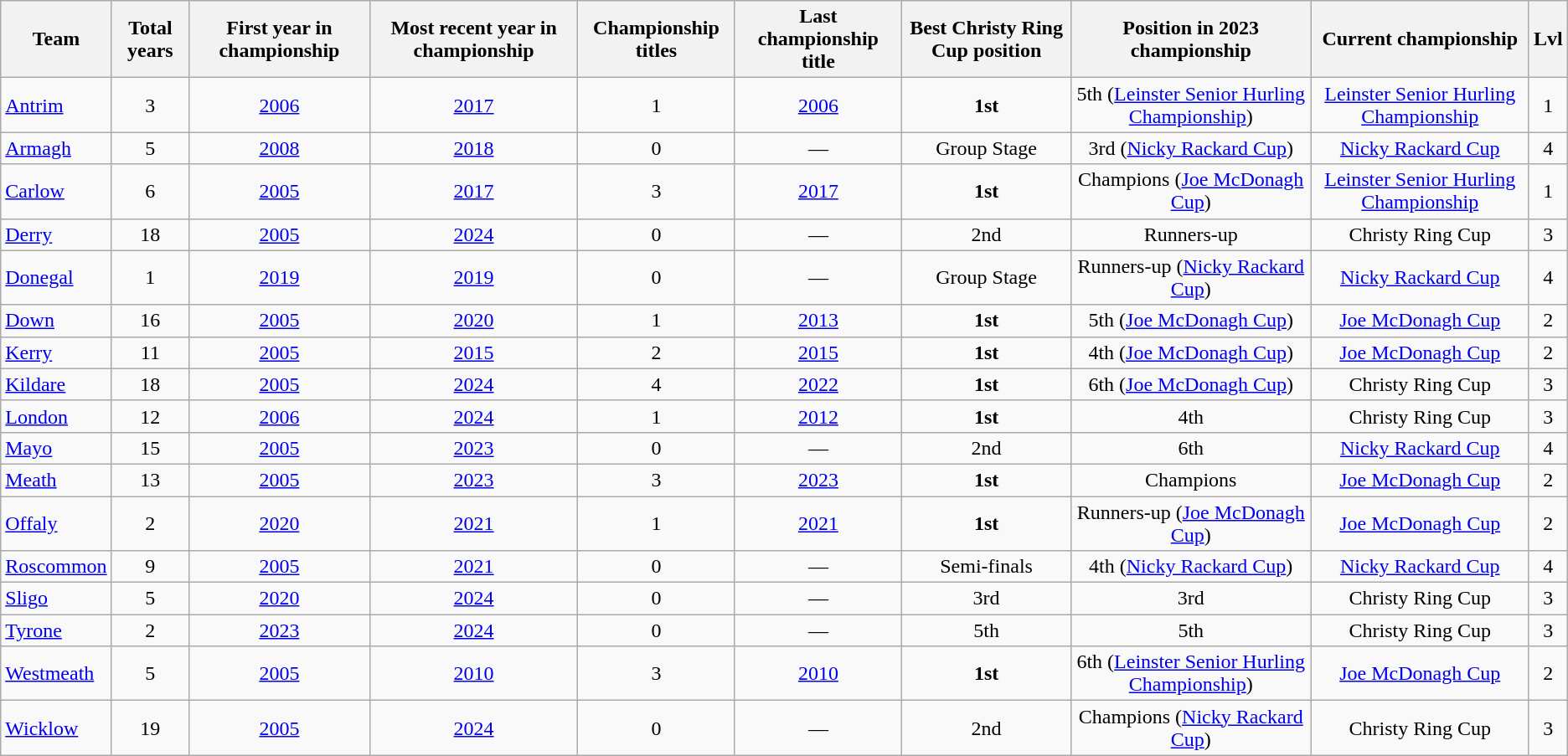<table class="wikitable sortable" style="text-align:center;">
<tr>
<th>Team</th>
<th>Total years</th>
<th>First year in championship</th>
<th>Most recent year in championship</th>
<th>Championship titles</th>
<th>Last championship title</th>
<th>Best Christy Ring Cup position</th>
<th>Position in 2023 championship</th>
<th>Current championship</th>
<th>Lvl</th>
</tr>
<tr>
<td style="text-align:left;"> <a href='#'>Antrim</a></td>
<td>3</td>
<td><a href='#'>2006</a></td>
<td><a href='#'>2017</a></td>
<td>1</td>
<td><a href='#'>2006</a></td>
<td><strong>1st</strong></td>
<td>5th (<a href='#'>Leinster Senior Hurling Championship</a>)</td>
<td><a href='#'>Leinster Senior Hurling Championship</a></td>
<td>1</td>
</tr>
<tr>
<td style="text-align:left;"> <a href='#'>Armagh</a></td>
<td>5</td>
<td><a href='#'>2008</a></td>
<td><a href='#'>2018</a></td>
<td>0</td>
<td>—</td>
<td>Group Stage</td>
<td>3rd (<a href='#'>Nicky Rackard Cup</a>)</td>
<td><a href='#'>Nicky Rackard Cup</a></td>
<td>4</td>
</tr>
<tr>
<td style="text-align:left;"> <a href='#'>Carlow</a></td>
<td>6</td>
<td><a href='#'>2005</a></td>
<td><a href='#'>2017</a></td>
<td>3</td>
<td><a href='#'>2017</a></td>
<td><strong>1st</strong></td>
<td>Champions (<a href='#'>Joe McDonagh Cup</a>)</td>
<td><a href='#'>Leinster Senior Hurling Championship</a></td>
<td>1</td>
</tr>
<tr>
<td style="text-align:left;"> <a href='#'>Derry</a></td>
<td>18</td>
<td><a href='#'>2005</a></td>
<td><a href='#'>2024</a></td>
<td>0</td>
<td>—</td>
<td>2nd</td>
<td>Runners-up</td>
<td>Christy Ring Cup</td>
<td>3</td>
</tr>
<tr>
<td style="text-align:left;"> <a href='#'>Donegal</a></td>
<td>1</td>
<td><a href='#'>2019</a></td>
<td><a href='#'>2019</a></td>
<td>0</td>
<td>—</td>
<td>Group Stage</td>
<td>Runners-up (<a href='#'>Nicky Rackard Cup</a>)</td>
<td><a href='#'>Nicky Rackard Cup</a></td>
<td>4</td>
</tr>
<tr>
<td style="text-align:left;"> <a href='#'>Down</a></td>
<td>16</td>
<td><a href='#'>2005</a></td>
<td><a href='#'>2020</a></td>
<td>1</td>
<td><a href='#'>2013</a></td>
<td><strong>1st</strong></td>
<td>5th (<a href='#'>Joe McDonagh Cup</a>)</td>
<td><a href='#'>Joe McDonagh Cup</a></td>
<td>2</td>
</tr>
<tr>
<td style="text-align:left;"> <a href='#'>Kerry</a></td>
<td>11</td>
<td><a href='#'>2005</a></td>
<td><a href='#'>2015</a></td>
<td>2</td>
<td><a href='#'>2015</a></td>
<td><strong>1st</strong></td>
<td>4th (<a href='#'>Joe McDonagh Cup</a>)</td>
<td><a href='#'>Joe McDonagh Cup</a></td>
<td>2</td>
</tr>
<tr>
<td style="text-align:left;"> <a href='#'>Kildare</a></td>
<td>18</td>
<td><a href='#'>2005</a></td>
<td><a href='#'>2024</a></td>
<td>4</td>
<td><a href='#'>2022</a></td>
<td><strong>1st</strong></td>
<td>6th (<a href='#'>Joe McDonagh Cup</a>)</td>
<td>Christy Ring Cup</td>
<td>3</td>
</tr>
<tr>
<td style="text-align:left;"> <a href='#'>London</a></td>
<td>12</td>
<td><a href='#'>2006</a></td>
<td><a href='#'>2024</a></td>
<td>1</td>
<td><a href='#'>2012</a></td>
<td><strong>1st</strong></td>
<td>4th</td>
<td>Christy Ring Cup</td>
<td>3</td>
</tr>
<tr>
<td style="text-align:left;"> <a href='#'>Mayo</a></td>
<td>15</td>
<td><a href='#'>2005</a></td>
<td><a href='#'>2023</a></td>
<td>0</td>
<td>—</td>
<td>2nd</td>
<td>6th</td>
<td><a href='#'>Nicky Rackard Cup</a></td>
<td>4</td>
</tr>
<tr>
<td style="text-align:left;"> <a href='#'>Meath</a></td>
<td>13</td>
<td><a href='#'>2005</a></td>
<td><a href='#'>2023</a></td>
<td>3</td>
<td><a href='#'>2023</a></td>
<td><strong>1st</strong></td>
<td>Champions</td>
<td><a href='#'>Joe McDonagh Cup</a></td>
<td>2</td>
</tr>
<tr>
<td style="text-align:left;"> <a href='#'>Offaly</a></td>
<td>2</td>
<td><a href='#'>2020</a></td>
<td><a href='#'>2021</a></td>
<td>1</td>
<td><a href='#'>2021</a></td>
<td><strong>1st</strong></td>
<td>Runners-up (<a href='#'>Joe McDonagh Cup</a>)</td>
<td><a href='#'>Joe McDonagh Cup</a></td>
<td>2</td>
</tr>
<tr>
<td style="text-align:left;"><a href='#'>Roscommon</a></td>
<td>9</td>
<td><a href='#'>2005</a></td>
<td><a href='#'>2021</a></td>
<td>0</td>
<td>—</td>
<td>Semi-finals</td>
<td>4th (<a href='#'>Nicky Rackard Cup</a>)</td>
<td><a href='#'>Nicky Rackard Cup</a></td>
<td>4</td>
</tr>
<tr>
<td style="text-align:left;"> <a href='#'>Sligo</a></td>
<td>5</td>
<td><a href='#'>2020</a></td>
<td><a href='#'>2024</a></td>
<td>0</td>
<td>—</td>
<td>3rd</td>
<td>3rd</td>
<td>Christy Ring Cup</td>
<td>3</td>
</tr>
<tr>
<td style="text-align:left;"> <a href='#'>Tyrone</a></td>
<td>2</td>
<td><a href='#'>2023</a></td>
<td><a href='#'>2024</a></td>
<td>0</td>
<td>—</td>
<td>5th</td>
<td>5th</td>
<td>Christy Ring Cup</td>
<td>3</td>
</tr>
<tr>
<td style="text-align:left;"><a href='#'>Westmeath</a></td>
<td>5</td>
<td><a href='#'>2005</a></td>
<td><a href='#'>2010</a></td>
<td>3</td>
<td><a href='#'>2010</a></td>
<td><strong>1st</strong></td>
<td>6th (<a href='#'>Leinster Senior Hurling Championship</a>)</td>
<td><a href='#'>Joe McDonagh Cup</a></td>
<td>2</td>
</tr>
<tr>
<td style="text-align:left;"><a href='#'>Wicklow</a></td>
<td>19</td>
<td><a href='#'>2005</a></td>
<td><a href='#'>2024</a></td>
<td>0</td>
<td>—</td>
<td>2nd</td>
<td>Champions (<a href='#'>Nicky Rackard Cup</a>)</td>
<td>Christy Ring Cup</td>
<td>3</td>
</tr>
</table>
